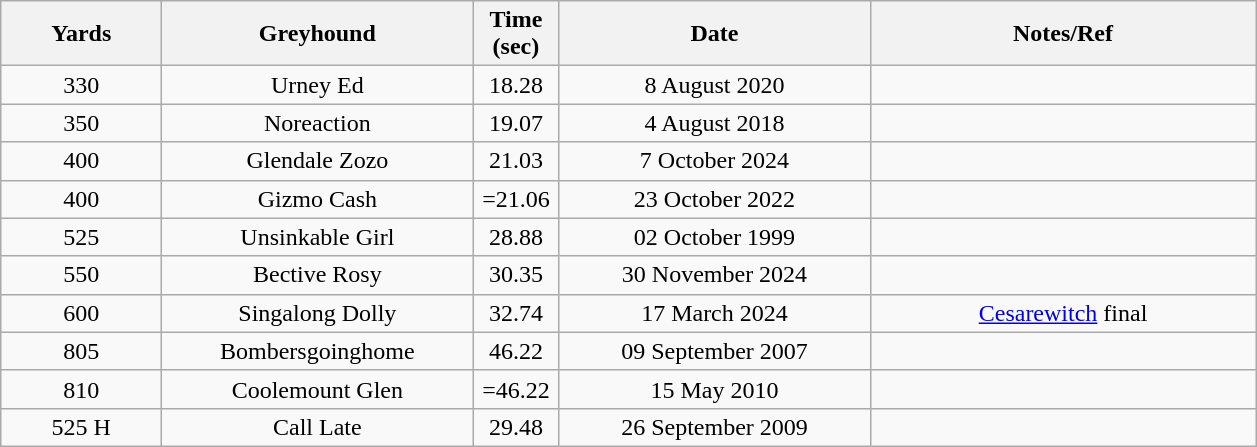<table class="wikitable" style="font-size: 100%">
<tr>
<th width=100>Yards</th>
<th width=200>Greyhound</th>
<th width=50>Time (sec)</th>
<th width=200>Date</th>
<th width=250>Notes/Ref</th>
</tr>
<tr align=center>
<td>330</td>
<td>Urney Ed</td>
<td>18.28</td>
<td>8 August 2020</td>
<td></td>
</tr>
<tr align=center>
<td>350</td>
<td>Noreaction</td>
<td>19.07</td>
<td>4 August 2018</td>
<td></td>
</tr>
<tr align=center>
<td>400</td>
<td>Glendale Zozo</td>
<td>21.03</td>
<td>7 October 2024</td>
<td></td>
</tr>
<tr align=center>
<td>400</td>
<td>Gizmo Cash</td>
<td>=21.06</td>
<td>23 October 2022</td>
<td></td>
</tr>
<tr align=center>
<td>525</td>
<td>Unsinkable Girl</td>
<td>28.88</td>
<td>02 October 1999</td>
<td></td>
</tr>
<tr align=center>
<td>550</td>
<td>Bective Rosy</td>
<td>30.35</td>
<td>30 November 2024</td>
<td></td>
</tr>
<tr align=center>
<td>600</td>
<td>Singalong Dolly</td>
<td>32.74</td>
<td>17 March 2024</td>
<td><a href='#'>Cesarewitch</a> final</td>
</tr>
<tr align=center>
<td>805</td>
<td>Bombersgoinghome</td>
<td>46.22</td>
<td>09 September 2007</td>
<td></td>
</tr>
<tr align=center>
<td>810</td>
<td>Coolemount Glen</td>
<td>=46.22</td>
<td>15 May 2010</td>
<td></td>
</tr>
<tr align=center>
<td>525 H</td>
<td>Call Late</td>
<td>29.48</td>
<td>26 September 2009</td>
<td></td>
</tr>
</table>
